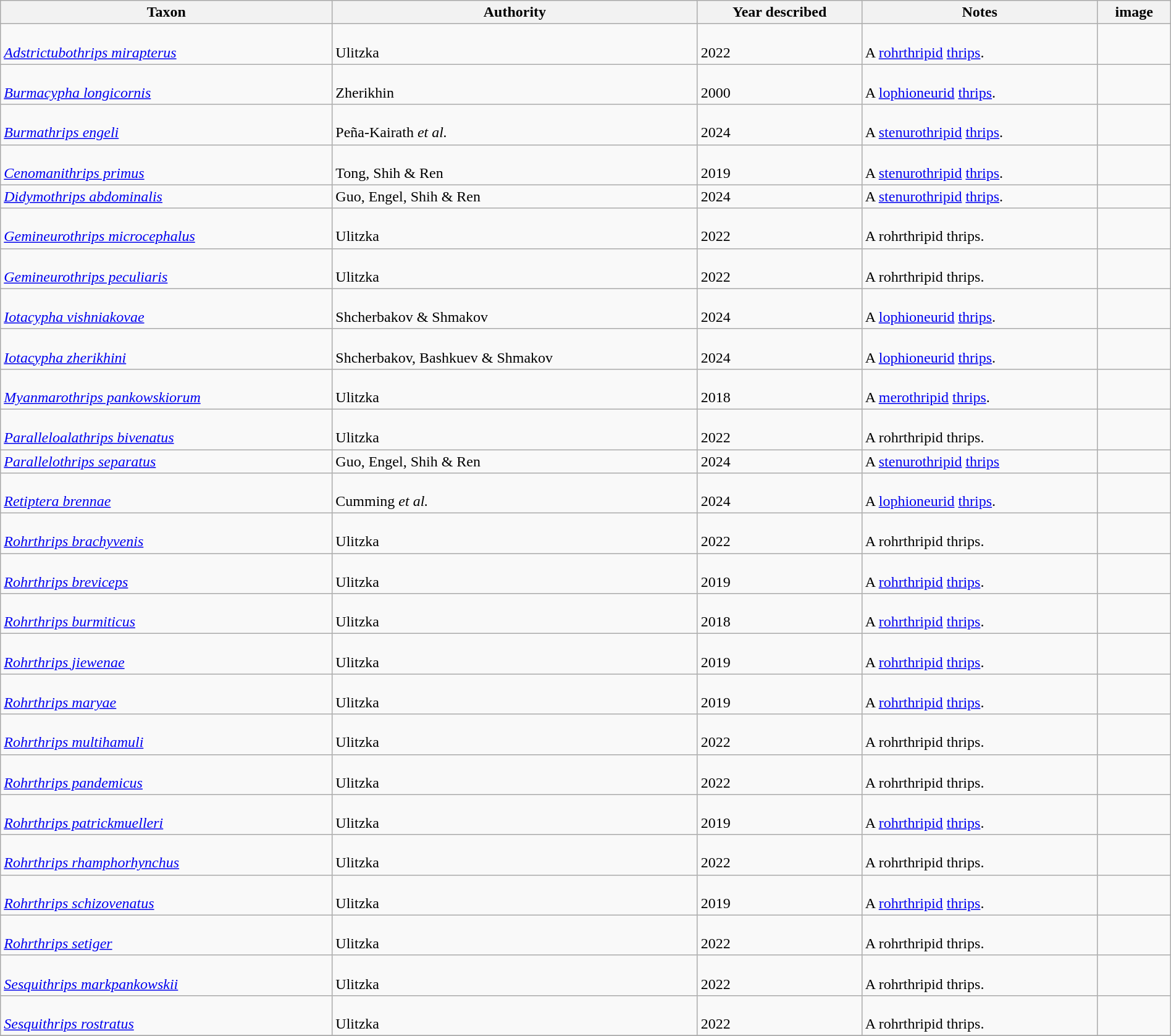<table class="wikitable sortable" align="center" width="100%">
<tr>
<th>Taxon</th>
<th>Authority</th>
<th>Year described</th>
<th>Notes</th>
<th>image</th>
</tr>
<tr>
<td><br><em><a href='#'>Adstrictubothrips mirapterus</a></em></td>
<td><br>Ulitzka</td>
<td><br>2022</td>
<td><br>A <a href='#'>rohrthripid</a> <a href='#'>thrips</a>.</td>
<td></td>
</tr>
<tr>
<td><br><em><a href='#'>Burmacypha longicornis</a></em></td>
<td><br>Zherikhin</td>
<td><br>2000</td>
<td><br>A <a href='#'>lophioneurid</a> <a href='#'>thrips</a>.</td>
<td></td>
</tr>
<tr>
<td><br><em><a href='#'>Burmathrips engeli</a></em></td>
<td><br>Peña-Kairath <em>et al.</em></td>
<td><br>2024</td>
<td><br>A <a href='#'>stenurothripid</a> <a href='#'>thrips</a>.</td>
<td></td>
</tr>
<tr>
<td><br><em><a href='#'>Cenomanithrips primus</a></em></td>
<td><br>Tong, Shih & Ren</td>
<td><br>2019</td>
<td><br>A <a href='#'>stenurothripid</a> <a href='#'>thrips</a>.</td>
<td></td>
</tr>
<tr>
<td><em><a href='#'>Didymothrips abdominalis</a></em></td>
<td>Guo, Engel, Shih & Ren</td>
<td>2024</td>
<td>A <a href='#'>stenurothripid</a> <a href='#'>thrips</a>.</td>
<td></td>
</tr>
<tr>
<td><br><em><a href='#'>Gemineurothrips microcephalus</a></em></td>
<td><br>Ulitzka</td>
<td><br>2022</td>
<td><br>A rohrthripid thrips.</td>
<td></td>
</tr>
<tr>
<td><br><em><a href='#'>Gemineurothrips peculiaris</a></em></td>
<td><br>Ulitzka</td>
<td><br>2022</td>
<td><br>A rohrthripid thrips.</td>
<td></td>
</tr>
<tr>
<td><br><em><a href='#'>Iotacypha vishniakovae</a></em></td>
<td><br>Shcherbakov & Shmakov</td>
<td><br>2024</td>
<td><br>A <a href='#'>lophioneurid</a> <a href='#'>thrips</a>.</td>
<td></td>
</tr>
<tr>
<td><br><em><a href='#'>Iotacypha zherikhini</a></em></td>
<td><br>Shcherbakov, Bashkuev & Shmakov</td>
<td><br>2024</td>
<td><br>A <a href='#'>lophioneurid</a> <a href='#'>thrips</a>.</td>
<td></td>
</tr>
<tr>
<td><br><em><a href='#'>Myanmarothrips pankowskiorum</a></em></td>
<td><br>Ulitzka</td>
<td><br>2018</td>
<td><br>A <a href='#'>merothripid</a> <a href='#'>thrips</a>.</td>
<td></td>
</tr>
<tr>
<td><br><em><a href='#'>Paralleloalathrips bivenatus</a></em></td>
<td><br>Ulitzka</td>
<td><br>2022</td>
<td><br>A rohrthripid thrips.</td>
<td></td>
</tr>
<tr>
<td><em><a href='#'>Parallelothrips separatus</a></em></td>
<td>Guo, Engel, Shih & Ren</td>
<td>2024</td>
<td>A <a href='#'>stenurothripid</a> <a href='#'>thrips</a></td>
<td></td>
</tr>
<tr>
<td><br><em><a href='#'>Retiptera brennae</a></em></td>
<td><br>Cumming <em>et al.</em></td>
<td><br>2024</td>
<td><br>A <a href='#'>lophioneurid</a> <a href='#'>thrips</a>.</td>
<td></td>
</tr>
<tr>
<td><br><em><a href='#'>Rohrthrips brachyvenis</a></em></td>
<td><br>Ulitzka</td>
<td><br>2022</td>
<td><br>A rohrthripid thrips.</td>
<td></td>
</tr>
<tr>
<td><br><em><a href='#'>Rohrthrips breviceps</a></em></td>
<td><br>Ulitzka</td>
<td><br>2019</td>
<td><br>A <a href='#'>rohrthripid</a> <a href='#'>thrips</a>.</td>
<td><br></td>
</tr>
<tr>
<td><br><em><a href='#'>Rohrthrips burmiticus</a></em></td>
<td><br>Ulitzka</td>
<td><br>2018</td>
<td><br>A <a href='#'>rohrthripid</a> <a href='#'>thrips</a>.</td>
<td><br></td>
</tr>
<tr>
<td><br><em><a href='#'>Rohrthrips jiewenae</a></em></td>
<td><br>Ulitzka</td>
<td><br>2019</td>
<td><br>A <a href='#'>rohrthripid</a> <a href='#'>thrips</a>.</td>
<td><br></td>
</tr>
<tr>
<td><br><em><a href='#'>Rohrthrips maryae</a></em></td>
<td><br>Ulitzka</td>
<td><br>2019</td>
<td><br>A <a href='#'>rohrthripid</a> <a href='#'>thrips</a>.</td>
<td><br></td>
</tr>
<tr>
<td><br><em><a href='#'>Rohrthrips multihamuli</a></em></td>
<td><br>Ulitzka</td>
<td><br>2022</td>
<td><br>A rohrthripid thrips.</td>
<td></td>
</tr>
<tr>
<td><br><em><a href='#'>Rohrthrips pandemicus</a></em></td>
<td><br>Ulitzka</td>
<td><br>2022</td>
<td><br>A rohrthripid thrips.</td>
<td></td>
</tr>
<tr>
<td><br><em><a href='#'>Rohrthrips patrickmuelleri</a></em></td>
<td><br>Ulitzka</td>
<td><br>2019</td>
<td><br>A <a href='#'>rohrthripid</a> <a href='#'>thrips</a>.</td>
<td><br></td>
</tr>
<tr>
<td><br><em><a href='#'>Rohrthrips rhamphorhynchus</a></em></td>
<td><br>Ulitzka</td>
<td><br>2022</td>
<td><br>A rohrthripid thrips.</td>
<td></td>
</tr>
<tr>
<td><br><em><a href='#'>Rohrthrips schizovenatus</a></em></td>
<td><br>Ulitzka</td>
<td><br>2019</td>
<td><br>A <a href='#'>rohrthripid</a> <a href='#'>thrips</a>.</td>
<td><br></td>
</tr>
<tr>
<td><br><em><a href='#'>Rohrthrips setiger</a></em></td>
<td><br>Ulitzka</td>
<td><br>2022</td>
<td><br>A rohrthripid thrips.</td>
<td></td>
</tr>
<tr>
<td><br><em><a href='#'>Sesquithrips markpankowskii</a></em></td>
<td><br>Ulitzka</td>
<td><br>2022</td>
<td><br>A rohrthripid thrips.</td>
<td></td>
</tr>
<tr>
<td><br><em><a href='#'>Sesquithrips rostratus</a></em></td>
<td><br>Ulitzka</td>
<td><br>2022</td>
<td><br>A rohrthripid thrips.</td>
<td></td>
</tr>
<tr>
</tr>
</table>
